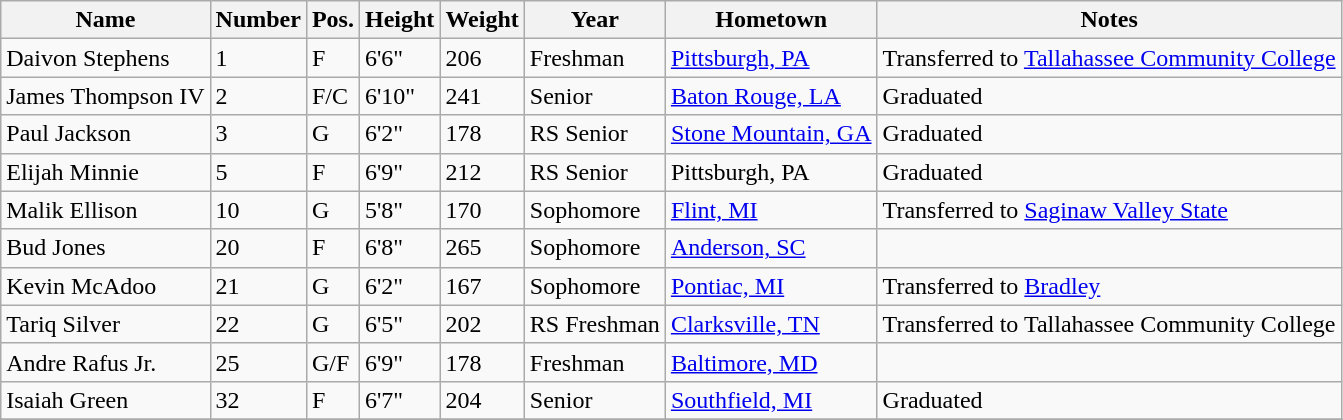<table class="wikitable sortable" border="1">
<tr>
<th>Name</th>
<th>Number</th>
<th>Pos.</th>
<th>Height</th>
<th>Weight</th>
<th>Year</th>
<th>Hometown</th>
<th class="unsortable">Notes</th>
</tr>
<tr>
<td>Daivon Stephens</td>
<td>1</td>
<td>F</td>
<td>6'6"</td>
<td>206</td>
<td>Freshman</td>
<td><a href='#'>Pittsburgh, PA</a></td>
<td>Transferred to <a href='#'>Tallahassee Community College</a></td>
</tr>
<tr>
<td>James Thompson IV</td>
<td>2</td>
<td>F/C</td>
<td>6'10"</td>
<td>241</td>
<td>Senior</td>
<td><a href='#'>Baton Rouge, LA</a></td>
<td>Graduated</td>
</tr>
<tr>
<td>Paul Jackson</td>
<td>3</td>
<td>G</td>
<td>6'2"</td>
<td>178</td>
<td>RS Senior</td>
<td><a href='#'>Stone Mountain, GA</a></td>
<td>Graduated</td>
</tr>
<tr>
<td>Elijah Minnie</td>
<td>5</td>
<td>F</td>
<td>6'9"</td>
<td>212</td>
<td>RS Senior</td>
<td>Pittsburgh, PA</td>
<td>Graduated</td>
</tr>
<tr>
<td>Malik Ellison</td>
<td>10</td>
<td>G</td>
<td>5'8"</td>
<td>170</td>
<td>Sophomore</td>
<td><a href='#'>Flint, MI</a></td>
<td>Transferred to <a href='#'>Saginaw Valley State</a></td>
</tr>
<tr>
<td>Bud Jones</td>
<td>20</td>
<td>F</td>
<td>6'8"</td>
<td>265</td>
<td>Sophomore</td>
<td><a href='#'>Anderson, SC</a></td>
<td></td>
</tr>
<tr>
<td>Kevin McAdoo</td>
<td>21</td>
<td>G</td>
<td>6'2"</td>
<td>167</td>
<td>Sophomore</td>
<td><a href='#'>Pontiac, MI</a></td>
<td>Transferred to <a href='#'>Bradley</a></td>
</tr>
<tr>
<td>Tariq Silver</td>
<td>22</td>
<td>G</td>
<td>6'5"</td>
<td>202</td>
<td>RS Freshman</td>
<td><a href='#'>Clarksville, TN</a></td>
<td>Transferred to Tallahassee Community College</td>
</tr>
<tr>
<td>Andre Rafus Jr.</td>
<td>25</td>
<td>G/F</td>
<td>6'9"</td>
<td>178</td>
<td>Freshman</td>
<td><a href='#'>Baltimore, MD</a></td>
<td></td>
</tr>
<tr>
<td>Isaiah Green</td>
<td>32</td>
<td>F</td>
<td>6'7"</td>
<td>204</td>
<td>Senior</td>
<td><a href='#'>Southfield, MI</a></td>
<td>Graduated</td>
</tr>
<tr>
</tr>
</table>
